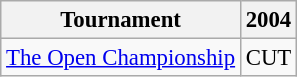<table class="wikitable" style="font-size:95%;text-align:center;">
<tr>
<th>Tournament</th>
<th>2004</th>
</tr>
<tr>
<td align=left><a href='#'>The Open Championship</a></td>
<td>CUT</td>
</tr>
</table>
